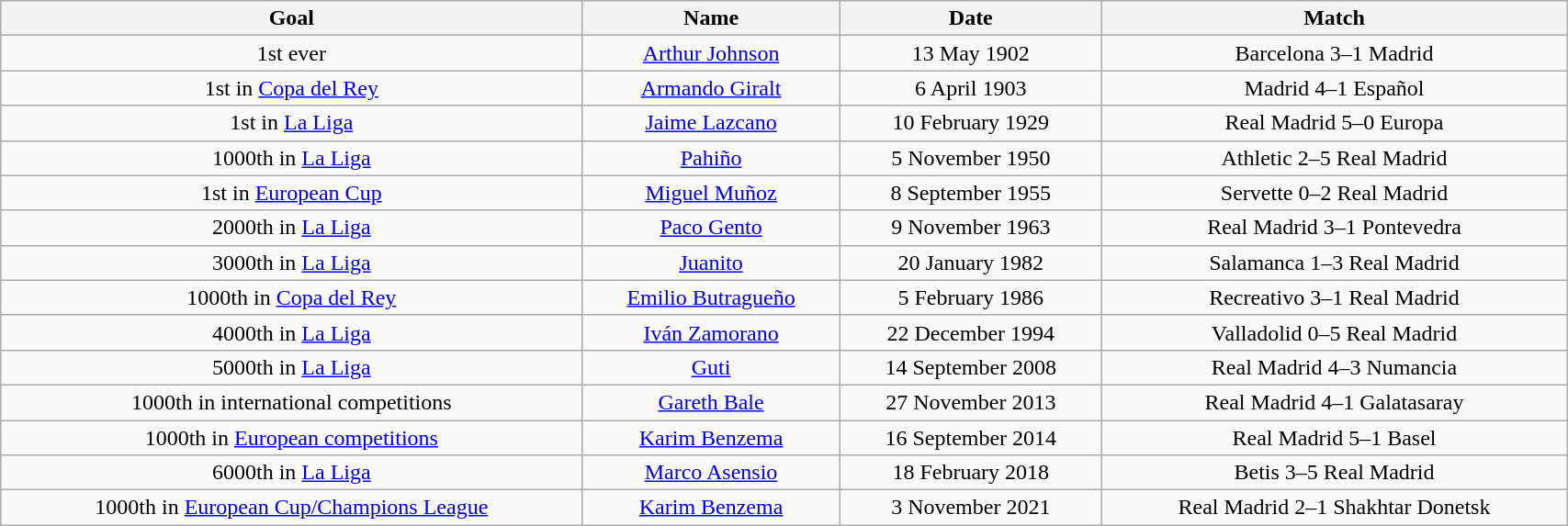<table class="wikitable unsortable" style="text-align:center; width:90%;">
<tr>
<th>Goal</th>
<th>Name</th>
<th>Date</th>
<th>Match</th>
</tr>
<tr>
<td>1st ever</td>
<td> <a href='#'>Arthur Johnson</a></td>
<td>13 May 1902</td>
<td>Barcelona 3–1 Madrid</td>
</tr>
<tr>
<td>1st in <a href='#'>Copa del Rey</a></td>
<td> <a href='#'>Armando Giralt</a></td>
<td>6 April 1903</td>
<td>Madrid 4–1 Español</td>
</tr>
<tr>
<td>1st in <a href='#'>La Liga</a></td>
<td> <a href='#'>Jaime Lazcano</a></td>
<td>10 February 1929</td>
<td>Real Madrid 5–0 Europa</td>
</tr>
<tr>
<td>1000th in <a href='#'>La Liga</a></td>
<td> <a href='#'>Pahiño</a></td>
<td>5 November 1950</td>
<td>Athletic 2–5 Real Madrid</td>
</tr>
<tr>
<td>1st in <a href='#'>European Cup</a></td>
<td> <a href='#'>Miguel Muñoz</a></td>
<td>8 September 1955</td>
<td>Servette 0–2 Real Madrid</td>
</tr>
<tr>
<td>2000th in <a href='#'>La Liga</a></td>
<td> <a href='#'>Paco Gento</a></td>
<td>9 November 1963</td>
<td>Real Madrid 3–1 Pontevedra</td>
</tr>
<tr>
<td>3000th in <a href='#'>La Liga</a></td>
<td> <a href='#'>Juanito</a></td>
<td>20 January 1982</td>
<td>Salamanca 1–3 Real Madrid</td>
</tr>
<tr>
<td>1000th in <a href='#'>Copa del Rey</a></td>
<td> <a href='#'>Emilio Butragueño</a></td>
<td>5 February 1986</td>
<td>Recreativo 3–1 Real Madrid</td>
</tr>
<tr>
<td>4000th in <a href='#'>La Liga</a></td>
<td> <a href='#'>Iván Zamorano</a></td>
<td>22 December 1994</td>
<td>Valladolid 0–5 Real Madrid</td>
</tr>
<tr>
<td>5000th in <a href='#'>La Liga</a></td>
<td> <a href='#'>Guti</a></td>
<td>14 September 2008</td>
<td>Real Madrid 4–3 Numancia</td>
</tr>
<tr>
<td>1000th in international competitions</td>
<td> <a href='#'>Gareth Bale</a></td>
<td>27 November 2013</td>
<td>Real Madrid 4–1 Galatasaray</td>
</tr>
<tr>
<td>1000th in <a href='#'>European competitions</a></td>
<td> <a href='#'>Karim Benzema</a></td>
<td>16 September 2014</td>
<td>Real Madrid 5–1 Basel</td>
</tr>
<tr>
<td>6000th in <a href='#'>La Liga</a></td>
<td> <a href='#'>Marco Asensio</a></td>
<td>18 February 2018</td>
<td>Betis 3–5 Real Madrid</td>
</tr>
<tr>
<td>1000th in <a href='#'>European Cup/Champions League</a></td>
<td> <a href='#'>Karim Benzema</a></td>
<td>3 November 2021</td>
<td>Real Madrid 2–1 Shakhtar Donetsk</td>
</tr>
</table>
